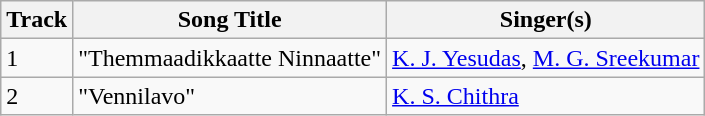<table class="wikitable">
<tr>
<th>Track</th>
<th>Song Title</th>
<th>Singer(s)</th>
</tr>
<tr>
<td>1</td>
<td>"Themmaadikkaatte Ninnaatte"</td>
<td><a href='#'>K. J. Yesudas</a>, <a href='#'>M. G. Sreekumar</a></td>
</tr>
<tr>
<td>2</td>
<td>"Vennilavo"</td>
<td><a href='#'>K. S. Chithra</a></td>
</tr>
</table>
